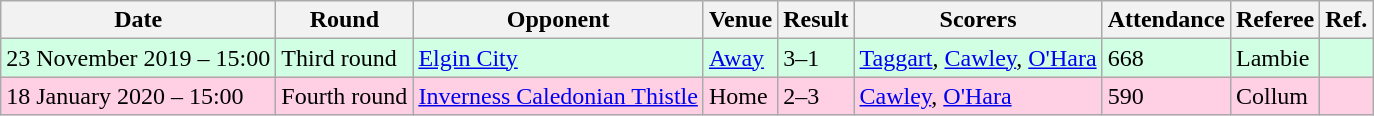<table class="wikitable">
<tr>
<th>Date</th>
<th>Round</th>
<th>Opponent</th>
<th>Venue</th>
<th>Result</th>
<th>Scorers</th>
<th>Attendance</th>
<th>Referee</th>
<th>Ref.</th>
</tr>
<tr bgcolor="#d0ffe3">
<td>23 November 2019 – 15:00</td>
<td>Third round</td>
<td><a href='#'>Elgin City</a></td>
<td><a href='#'>Away</a></td>
<td>3–1</td>
<td><a href='#'>Taggart</a>, <a href='#'>Cawley</a>, <a href='#'>O'Hara</a></td>
<td>668</td>
<td>Lambie</td>
<td></td>
</tr>
<tr bgcolor="#ffd0e3">
<td>18 January 2020 – 15:00</td>
<td>Fourth round</td>
<td><a href='#'>Inverness Caledonian Thistle</a></td>
<td>Home</td>
<td>2–3</td>
<td><a href='#'>Cawley</a>, <a href='#'>O'Hara</a></td>
<td>590</td>
<td>Collum</td>
<td></td>
</tr>
</table>
